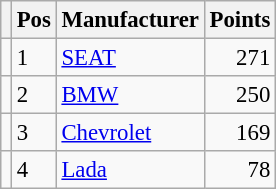<table class="wikitable" style="font-size: 95%;">
<tr>
<th></th>
<th>Pos</th>
<th>Manufacturer</th>
<th>Points</th>
</tr>
<tr>
<td align="left"></td>
<td>1</td>
<td> <a href='#'>SEAT</a></td>
<td align="right">271</td>
</tr>
<tr>
<td align="left"></td>
<td>2</td>
<td> <a href='#'>BMW</a></td>
<td align="right">250</td>
</tr>
<tr>
<td align="left"></td>
<td>3</td>
<td> <a href='#'>Chevrolet</a></td>
<td align="right">169</td>
</tr>
<tr>
<td align="left"></td>
<td>4</td>
<td> <a href='#'>Lada</a></td>
<td align="right">78</td>
</tr>
</table>
